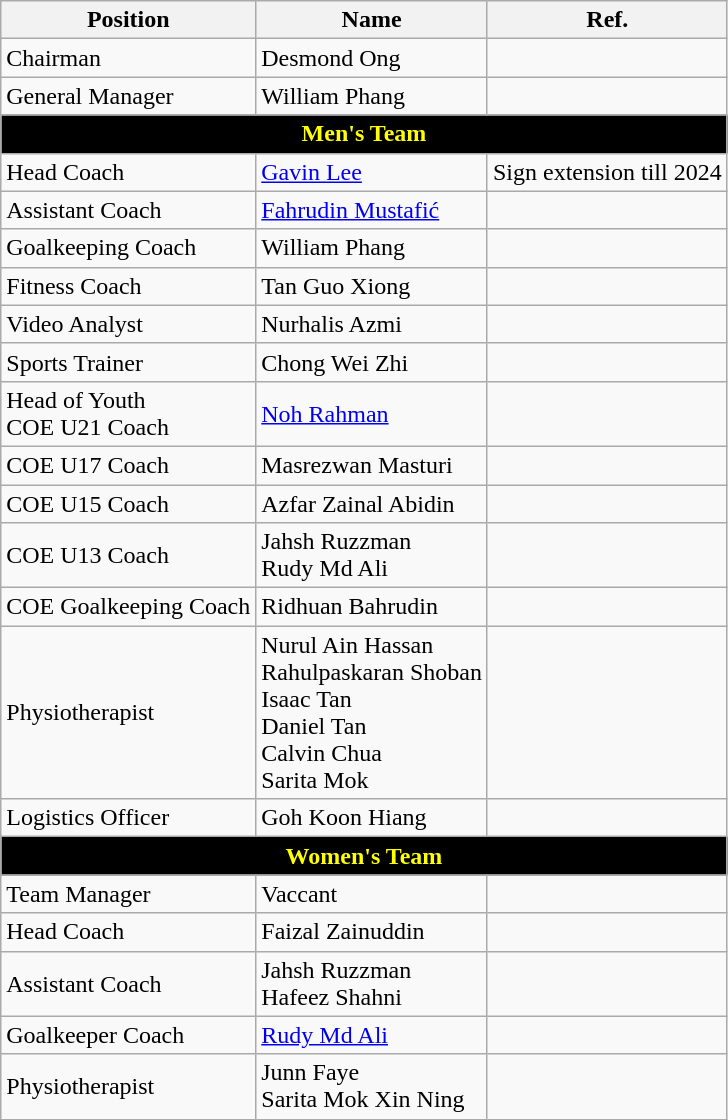<table class="wikitable sortable mw-collapsible">
<tr>
<th>Position</th>
<th>Name</th>
<th>Ref.</th>
</tr>
<tr>
<td>Chairman</td>
<td> Desmond Ong</td>
<td></td>
</tr>
<tr>
<td>General Manager</td>
<td> William Phang</td>
<td></td>
</tr>
<tr>
<th colspan="3" style="background:black; color:yellow; text-align:center;">Men's Team</th>
</tr>
<tr>
<td>Head Coach</td>
<td> <a href='#'>Gavin Lee</a></td>
<td>Sign extension till 2024 </td>
</tr>
<tr>
<td>Assistant Coach</td>
<td> <a href='#'>Fahrudin Mustafić</a></td>
<td></td>
</tr>
<tr>
<td>Goalkeeping Coach</td>
<td> William Phang</td>
<td></td>
</tr>
<tr>
<td>Fitness Coach</td>
<td> Tan Guo Xiong</td>
<td></td>
</tr>
<tr>
<td>Video Analyst</td>
<td> Nurhalis Azmi</td>
<td></td>
</tr>
<tr>
<td>Sports Trainer</td>
<td> Chong Wei Zhi</td>
<td></td>
</tr>
<tr>
<td>Head of Youth <br>COE U21 Coach</td>
<td> <a href='#'>Noh Rahman</a></td>
<td></td>
</tr>
<tr>
<td>COE U17 Coach</td>
<td> Masrezwan Masturi</td>
<td></td>
</tr>
<tr>
<td>COE U15 Coach</td>
<td> Azfar Zainal Abidin</td>
<td></td>
</tr>
<tr>
<td>COE U13 Coach</td>
<td> Jahsh Ruzzman<br> Rudy Md Ali</td>
<td></td>
</tr>
<tr>
<td>COE Goalkeeping Coach</td>
<td> Ridhuan Bahrudin</td>
<td></td>
</tr>
<tr>
<td>Physiotherapist</td>
<td> Nurul Ain Hassan<br> Rahulpaskaran Shoban<br> Isaac Tan<br> Daniel Tan<br> Calvin Chua<br> Sarita Mok</td>
</tr>
<tr>
<td>Logistics Officer</td>
<td> Goh Koon Hiang</td>
<td></td>
</tr>
<tr>
<th colspan="3" style="background:black; color:yellow; text-align:center;">Women's Team</th>
</tr>
<tr>
<td>Team Manager</td>
<td>Vaccant</td>
<td></td>
</tr>
<tr>
<td>Head Coach</td>
<td> Faizal Zainuddin</td>
<td></td>
</tr>
<tr>
<td>Assistant Coach</td>
<td> Jahsh Ruzzman<br> Hafeez Shahni</td>
<td></td>
</tr>
<tr>
<td>Goalkeeper Coach</td>
<td> <a href='#'>Rudy Md Ali</a></td>
<td></td>
</tr>
<tr>
<td>Physiotherapist</td>
<td> Junn Faye<br> Sarita Mok Xin Ning</td>
<td></td>
</tr>
</table>
